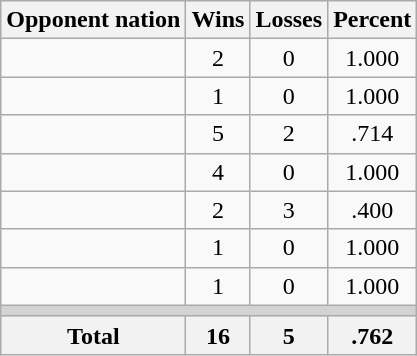<table class=wikitable>
<tr>
<th>Opponent nation</th>
<th>Wins</th>
<th>Losses</th>
<th>Percent</th>
</tr>
<tr align=center>
<td align=left></td>
<td>2</td>
<td>0</td>
<td>1.000</td>
</tr>
<tr align=center>
<td align=left></td>
<td>1</td>
<td>0</td>
<td>1.000</td>
</tr>
<tr align=center>
<td align=left></td>
<td>5</td>
<td>2</td>
<td>.714</td>
</tr>
<tr align=center>
<td align=left></td>
<td>4</td>
<td>0</td>
<td>1.000</td>
</tr>
<tr align=center>
<td align=left></td>
<td>2</td>
<td>3</td>
<td>.400</td>
</tr>
<tr align=center>
<td align=left></td>
<td>1</td>
<td>0</td>
<td>1.000</td>
</tr>
<tr align=center>
<td align=left></td>
<td>1</td>
<td>0</td>
<td>1.000</td>
</tr>
<tr>
<td colspan=4 bgcolor=lightgray></td>
</tr>
<tr>
<th>Total</th>
<th>16</th>
<th>5</th>
<th>.762</th>
</tr>
</table>
